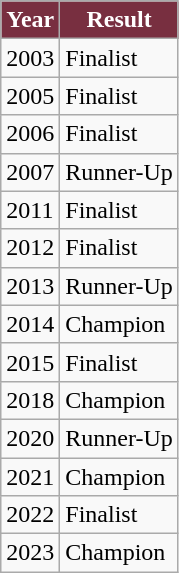<table class="wikitable">
<tr>
<th style="background:#782F40; color: white;">Year</th>
<th style="background:#782F40; color: white;">Result</th>
</tr>
<tr>
<td>2003</td>
<td>Finalist</td>
</tr>
<tr>
<td>2005</td>
<td>Finalist</td>
</tr>
<tr>
<td>2006</td>
<td>Finalist</td>
</tr>
<tr>
<td>2007</td>
<td>Runner-Up</td>
</tr>
<tr>
<td>2011</td>
<td>Finalist</td>
</tr>
<tr>
<td>2012</td>
<td>Finalist</td>
</tr>
<tr>
<td>2013</td>
<td>Runner-Up</td>
</tr>
<tr>
<td>2014</td>
<td>Champion</td>
</tr>
<tr>
<td>2015</td>
<td>Finalist</td>
</tr>
<tr>
<td>2018</td>
<td>Champion</td>
</tr>
<tr>
<td>2020</td>
<td>Runner-Up</td>
</tr>
<tr>
<td>2021</td>
<td>Champion</td>
</tr>
<tr>
<td>2022</td>
<td>Finalist</td>
</tr>
<tr>
<td>2023</td>
<td>Champion</td>
</tr>
</table>
